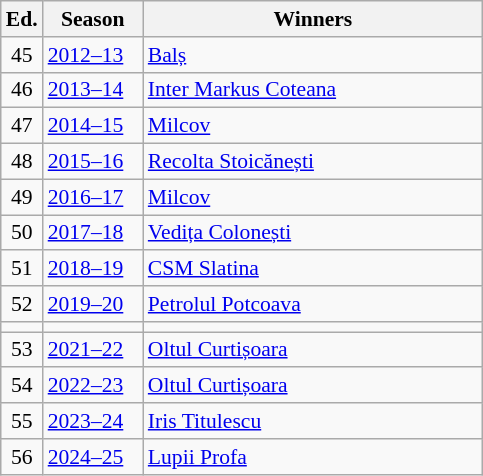<table class="wikitable" style="font-size:90%">
<tr>
<th><abbr>Ed.</abbr></th>
<th width="60">Season</th>
<th width="220">Winners</th>
</tr>
<tr>
<td align=center>45</td>
<td><a href='#'>2012–13</a></td>
<td><a href='#'>Balș</a></td>
</tr>
<tr>
<td align=center>46</td>
<td><a href='#'>2013–14</a></td>
<td><a href='#'>Inter Markus Coteana</a></td>
</tr>
<tr>
<td align=center>47</td>
<td><a href='#'>2014–15</a></td>
<td><a href='#'>Milcov</a></td>
</tr>
<tr>
<td align=center>48</td>
<td><a href='#'>2015–16</a></td>
<td><a href='#'>Recolta Stoicănești</a></td>
</tr>
<tr>
<td align=center>49</td>
<td><a href='#'>2016–17</a></td>
<td><a href='#'>Milcov</a></td>
</tr>
<tr>
<td align=center>50</td>
<td><a href='#'>2017–18</a></td>
<td><a href='#'>Vedița Colonești</a></td>
</tr>
<tr>
<td align=center>51</td>
<td><a href='#'>2018–19</a></td>
<td><a href='#'>CSM Slatina</a></td>
</tr>
<tr>
<td align=center>52</td>
<td><a href='#'>2019–20</a></td>
<td><a href='#'>Petrolul Potcoava</a></td>
</tr>
<tr>
<td align=center></td>
<td></td>
<td></td>
</tr>
<tr>
<td align=center>53</td>
<td><a href='#'>2021–22</a></td>
<td><a href='#'>Oltul Curtișoara</a></td>
</tr>
<tr>
<td align=center>54</td>
<td><a href='#'>2022–23</a></td>
<td><a href='#'>Oltul Curtișoara</a></td>
</tr>
<tr>
<td align=center>55</td>
<td><a href='#'>2023–24</a></td>
<td><a href='#'>Iris Titulescu</a></td>
</tr>
<tr>
<td align=center>56</td>
<td><a href='#'>2024–25</a></td>
<td><a href='#'>Lupii Profa</a></td>
</tr>
</table>
